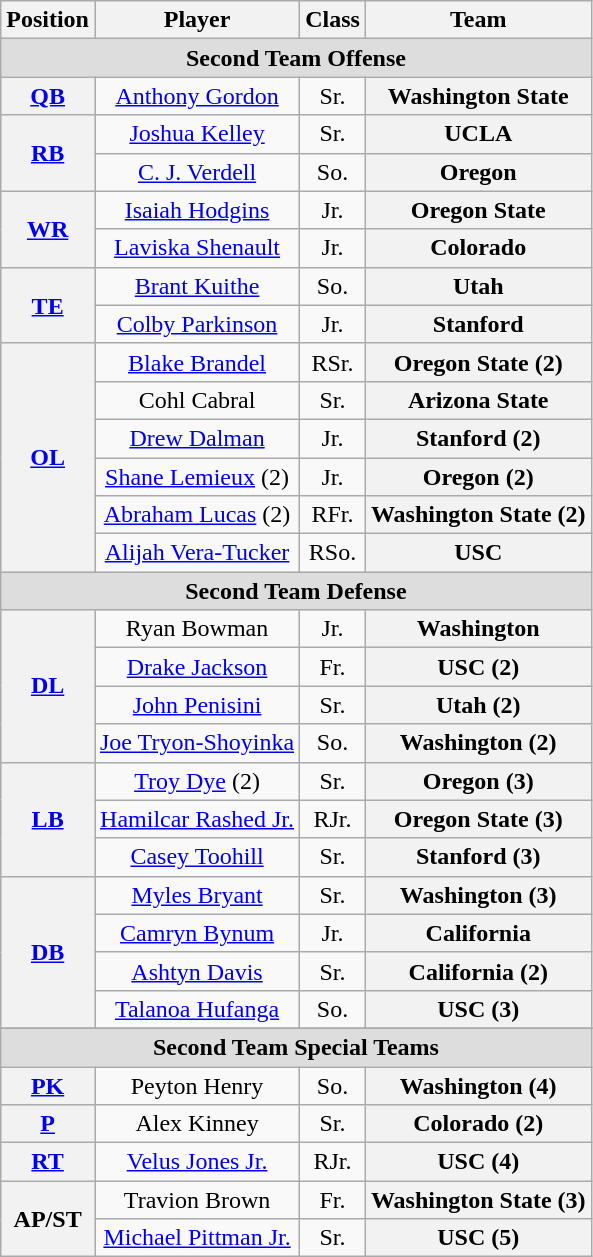<table class="wikitable">
<tr>
<th>Position</th>
<th>Player</th>
<th>Class</th>
<th>Team</th>
</tr>
<tr>
<td colspan="4" style="text-align:center; background:#ddd;"><strong>Second Team Offense</strong></td>
</tr>
<tr style="text-align:center;">
<th rowspan="1"><a href='#'>QB</a></th>
<td><a href='#'>Anthony Gordon</a></td>
<td>Sr.</td>
<th style=>Washington State</th>
</tr>
<tr style="text-align:center;">
<th rowspan="2"><a href='#'>RB</a></th>
<td><a href='#'>Joshua Kelley</a></td>
<td>Sr.</td>
<th style=>UCLA</th>
</tr>
<tr style="text-align:center;">
<td><a href='#'>C. J. Verdell</a></td>
<td>So.</td>
<th style=>Oregon</th>
</tr>
<tr style="text-align:center;">
<th rowspan="2"><a href='#'>WR</a></th>
<td><a href='#'>Isaiah Hodgins</a></td>
<td>Jr.</td>
<th style=>Oregon State</th>
</tr>
<tr style="text-align:center;">
<td><a href='#'>Laviska Shenault</a></td>
<td>Jr.</td>
<th style=>Colorado</th>
</tr>
<tr style="text-align:center;">
<th rowspan="2"><a href='#'>TE</a></th>
<td><a href='#'>Brant Kuithe</a></td>
<td>So.</td>
<th style=>Utah</th>
</tr>
<tr style="text-align:center;">
<td><a href='#'>Colby Parkinson</a></td>
<td>Jr.</td>
<th style=>Stanford</th>
</tr>
<tr style="text-align:center;">
<th rowspan="6"><a href='#'>OL</a></th>
<td><a href='#'>Blake Brandel</a></td>
<td>RSr.</td>
<th style=>Oregon State (2)</th>
</tr>
<tr style="text-align:center;">
<td>Cohl Cabral</td>
<td>Sr.</td>
<th style=>Arizona State</th>
</tr>
<tr style="text-align:center;">
<td><a href='#'>Drew Dalman</a></td>
<td>Jr.</td>
<th style=>Stanford (2)</th>
</tr>
<tr style="text-align:center;">
<td><a href='#'>Shane Lemieux</a> (2)</td>
<td>Jr.</td>
<th style=>Oregon (2)</th>
</tr>
<tr style="text-align:center;">
<td><a href='#'>Abraham Lucas</a> (2)</td>
<td>RFr.</td>
<th style=>Washington State (2)</th>
</tr>
<tr style="text-align:center;">
<td><a href='#'>Alijah Vera-Tucker</a></td>
<td>RSo.</td>
<th style=>USC</th>
</tr>
<tr style="text-align:center;">
<td colspan="4" style="text-align:center; background:#ddd;"><strong>Second Team Defense</strong></td>
</tr>
<tr style="text-align:center;">
<th rowspan="4"><a href='#'>DL</a></th>
<td>Ryan Bowman</td>
<td>Jr.</td>
<th style=>Washington</th>
</tr>
<tr style="text-align:center;">
<td><a href='#'>Drake Jackson</a></td>
<td>Fr.</td>
<th style=>USC (2)</th>
</tr>
<tr style="text-align:center;">
<td><a href='#'>John Penisini</a></td>
<td>Sr.</td>
<th style=>Utah (2)</th>
</tr>
<tr style="text-align:center;">
<td><a href='#'>Joe Tryon-Shoyinka</a></td>
<td>So.</td>
<th style=>Washington (2)</th>
</tr>
<tr style="text-align:center;">
<th rowspan="3"><a href='#'>LB</a></th>
<td><a href='#'>Troy Dye</a> (2)</td>
<td>Sr.</td>
<th style=>Oregon (3)</th>
</tr>
<tr style="text-align:center;">
<td><a href='#'>Hamilcar Rashed Jr.</a></td>
<td>RJr.</td>
<th style=>Oregon State (3)</th>
</tr>
<tr style="text-align:center;">
<td><a href='#'>Casey Toohill</a></td>
<td>Sr.</td>
<th style=>Stanford (3)</th>
</tr>
<tr style="text-align:center;">
<th rowspan="4"><a href='#'>DB</a></th>
<td><a href='#'>Myles Bryant</a></td>
<td>Sr.</td>
<th style=>Washington (3)</th>
</tr>
<tr style="text-align:center;">
<td><a href='#'>Camryn Bynum</a></td>
<td>Jr.</td>
<th style=>California</th>
</tr>
<tr style="text-align:center;">
<td><a href='#'>Ashtyn Davis</a></td>
<td>Sr.</td>
<th style=>California (2)</th>
</tr>
<tr style="text-align:center;">
<td><a href='#'>Talanoa Hufanga</a></td>
<td>So.</td>
<th style=>USC (3)</th>
</tr>
<tr style="text-align:center;">
</tr>
<tr>
<td colspan="4" style="text-align:center; background:#ddd;"><strong>Second Team Special Teams</strong></td>
</tr>
<tr style="text-align:center;">
<th rowspan="1"><a href='#'>PK</a></th>
<td>Peyton Henry</td>
<td>So.</td>
<th style=>Washington (4)</th>
</tr>
<tr style="text-align:center;">
<th rowspan="1"><a href='#'>P</a></th>
<td>Alex Kinney</td>
<td>Sr.</td>
<th style=>Colorado (2)</th>
</tr>
<tr style="text-align:center;">
<th rowspan="1"><a href='#'>RT</a></th>
<td><a href='#'>Velus Jones Jr.</a></td>
<td>RJr.</td>
<th style=>USC (4)</th>
</tr>
<tr style="text-align:center;">
<th rowspan="2">AP/ST</th>
<td>Travion Brown</td>
<td>Fr.</td>
<th style=>Washington State (3)</th>
</tr>
<tr style="text-align:center;">
<td><a href='#'>Michael Pittman Jr.</a></td>
<td>Sr.</td>
<th style=>USC (5)</th>
</tr>
</table>
